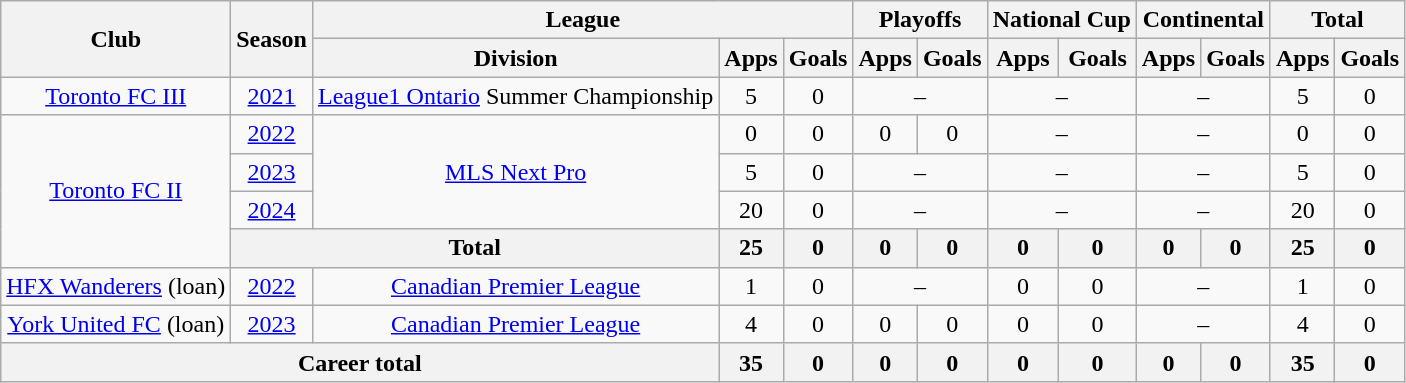<table class="wikitable" style="text-align: center">
<tr>
<th rowspan="2">Club</th>
<th rowspan="2">Season</th>
<th colspan="3">League</th>
<th colspan="2">Playoffs</th>
<th colspan="2">National Cup</th>
<th colspan="2">Continental</th>
<th colspan="2">Total</th>
</tr>
<tr>
<th>Division</th>
<th>Apps</th>
<th>Goals</th>
<th>Apps</th>
<th>Goals</th>
<th>Apps</th>
<th>Goals</th>
<th>Apps</th>
<th>Goals</th>
<th>Apps</th>
<th>Goals</th>
</tr>
<tr>
<td><a href='#'>Toronto FC III</a></td>
<td><a href='#'>2021</a></td>
<td><a href='#'>League1 Ontario</a> Summer Championship</td>
<td>5</td>
<td>0</td>
<td colspan="2">–</td>
<td colspan="2">–</td>
<td colspan="2">–</td>
<td>5</td>
<td>0</td>
</tr>
<tr>
<td rowspan="4"><a href='#'>Toronto FC II</a></td>
<td><a href='#'>2022</a></td>
<td rowspan=3><a href='#'>MLS Next Pro</a></td>
<td>0</td>
<td>0</td>
<td>0</td>
<td>0</td>
<td colspan="2">–</td>
<td colspan="2">–</td>
<td>0</td>
<td>0</td>
</tr>
<tr>
<td><a href='#'>2023</a></td>
<td>5</td>
<td>0</td>
<td colspan="2">–</td>
<td colspan="2">–</td>
<td colspan="2">–</td>
<td>5</td>
<td>0</td>
</tr>
<tr>
<td><a href='#'>2024</a></td>
<td>20</td>
<td>0</td>
<td colspan="2">–</td>
<td colspan="2">–</td>
<td colspan="2">–</td>
<td>20</td>
<td>0</td>
</tr>
<tr>
<th colspan="2">Total</th>
<th>25</th>
<th>0</th>
<th>0</th>
<th>0</th>
<th>0</th>
<th>0</th>
<th>0</th>
<th>0</th>
<th>25</th>
<th>0</th>
</tr>
<tr>
<td><a href='#'>HFX Wanderers</a> (loan)</td>
<td><a href='#'>2022</a></td>
<td><a href='#'>Canadian Premier League</a></td>
<td>1</td>
<td>0</td>
<td colspan="2">–</td>
<td>0</td>
<td>0</td>
<td colspan="2">–</td>
<td>1</td>
<td>0</td>
</tr>
<tr>
<td><a href='#'>York United FC</a> (loan)</td>
<td><a href='#'>2023</a></td>
<td><a href='#'>Canadian Premier League</a></td>
<td>4</td>
<td>0</td>
<td>0</td>
<td>0</td>
<td>0</td>
<td>0</td>
<td colspan="2">–</td>
<td>4</td>
<td>0</td>
</tr>
<tr>
<th colspan="3">Career total</th>
<th>35</th>
<th>0</th>
<th>0</th>
<th>0</th>
<th>0</th>
<th>0</th>
<th>0</th>
<th>0</th>
<th>35</th>
<th>0</th>
</tr>
</table>
